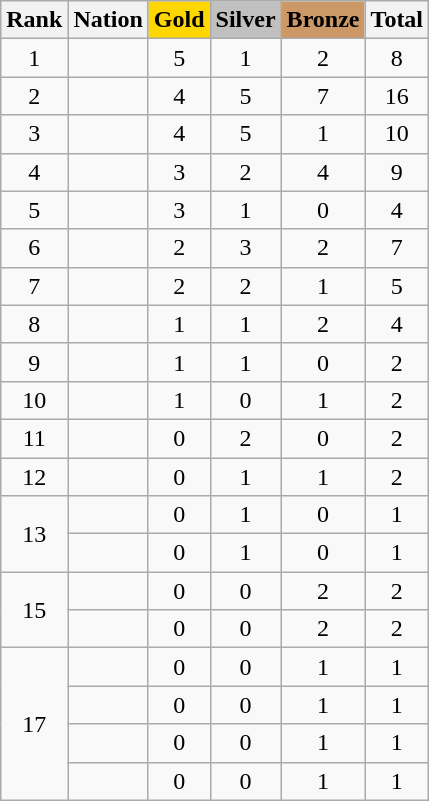<table class="wikitable sortable" style="text-align:center">
<tr>
<th>Rank</th>
<th>Nation</th>
<th style="background-color:gold">Gold</th>
<th style="background-color:silver">Silver</th>
<th style="background-color:#cc9966">Bronze</th>
<th>Total</th>
</tr>
<tr>
<td>1</td>
<td align=left></td>
<td>5</td>
<td>1</td>
<td>2</td>
<td>8</td>
</tr>
<tr>
<td>2</td>
<td align=left></td>
<td>4</td>
<td>5</td>
<td>7</td>
<td>16</td>
</tr>
<tr>
<td>3</td>
<td align=left></td>
<td>4</td>
<td>5</td>
<td>1</td>
<td>10</td>
</tr>
<tr>
<td>4</td>
<td align=left></td>
<td>3</td>
<td>2</td>
<td>4</td>
<td>9</td>
</tr>
<tr>
<td>5</td>
<td align=left></td>
<td>3</td>
<td>1</td>
<td>0</td>
<td>4</td>
</tr>
<tr>
<td>6</td>
<td align=left></td>
<td>2</td>
<td>3</td>
<td>2</td>
<td>7</td>
</tr>
<tr>
<td>7</td>
<td align=left></td>
<td>2</td>
<td>2</td>
<td>1</td>
<td>5</td>
</tr>
<tr>
<td>8</td>
<td align=left></td>
<td>1</td>
<td>1</td>
<td>2</td>
<td>4</td>
</tr>
<tr>
<td>9</td>
<td align=left></td>
<td>1</td>
<td>1</td>
<td>0</td>
<td>2</td>
</tr>
<tr>
<td>10</td>
<td align=left></td>
<td>1</td>
<td>0</td>
<td>1</td>
<td>2</td>
</tr>
<tr>
<td>11</td>
<td align=left></td>
<td>0</td>
<td>2</td>
<td>0</td>
<td>2</td>
</tr>
<tr>
<td>12</td>
<td align=left></td>
<td>0</td>
<td>1</td>
<td>1</td>
<td>2</td>
</tr>
<tr>
<td rowspan=2>13</td>
<td align=left></td>
<td>0</td>
<td>1</td>
<td>0</td>
<td>1</td>
</tr>
<tr>
<td align=left></td>
<td>0</td>
<td>1</td>
<td>0</td>
<td>1</td>
</tr>
<tr>
<td rowspan=2>15</td>
<td align=left></td>
<td>0</td>
<td>0</td>
<td>2</td>
<td>2</td>
</tr>
<tr>
<td align=left></td>
<td>0</td>
<td>0</td>
<td>2</td>
<td>2</td>
</tr>
<tr>
<td rowspan=4>17</td>
<td align=left></td>
<td>0</td>
<td>0</td>
<td>1</td>
<td>1</td>
</tr>
<tr>
<td align=left></td>
<td>0</td>
<td>0</td>
<td>1</td>
<td>1</td>
</tr>
<tr>
<td align=left></td>
<td>0</td>
<td>0</td>
<td>1</td>
<td>1</td>
</tr>
<tr>
<td align=left></td>
<td>0</td>
<td>0</td>
<td>1</td>
<td>1</td>
</tr>
</table>
